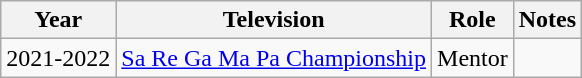<table class="wikitable sortable">
<tr>
<th>Year</th>
<th>Television</th>
<th>Role</th>
<th class="unsortable">Notes</th>
</tr>
<tr>
<td>2021-2022</td>
<td><a href='#'>Sa Re Ga Ma Pa Championship</a></td>
<td>Mentor</td>
<td></td>
</tr>
</table>
